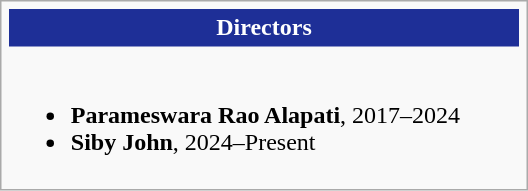<table class="infobox" style="width:22em;">
<tr>
<th style="white-space: nowrap; background:#1e2f97; text-align:center;;color:white;padding:.2em;">Directors</th>
</tr>
<tr>
<td style="text-align: left;"><br><ul><li><strong>Parameswara Rao Alapati</strong>, 2017–2024</li><li><strong>Siby John</strong>, 2024–Present</li></ul></td>
</tr>
</table>
